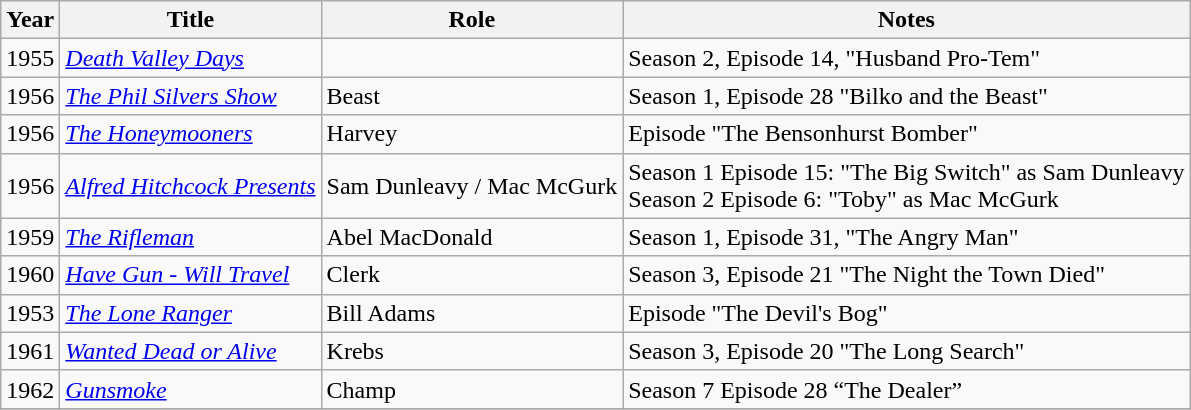<table class="wikitable plainrowheaders sortable">
<tr>
<th scope="col">Year</th>
<th scope="col">Title</th>
<th scope="col">Role</th>
<th scope="col" class="unsortable">Notes</th>
</tr>
<tr>
<td>1955</td>
<td><em><a href='#'>Death Valley Days</a></em></td>
<td></td>
<td>Season 2, Episode 14, "Husband Pro-Tem"</td>
</tr>
<tr>
<td>1956</td>
<td><em><a href='#'>The Phil Silvers Show</a></em></td>
<td>Beast</td>
<td>Season 1, Episode 28 "Bilko and the Beast"</td>
</tr>
<tr>
<td>1956</td>
<td><em><a href='#'>The Honeymooners</a></em></td>
<td>Harvey</td>
<td>Episode "The Bensonhurst Bomber"</td>
</tr>
<tr>
<td>1956</td>
<td><em><a href='#'>Alfred Hitchcock Presents</a></em></td>
<td>Sam Dunleavy / Mac McGurk</td>
<td>Season 1 Episode 15: "The Big Switch" as Sam Dunleavy<br>Season 2 Episode 6: "Toby" as Mac McGurk</td>
</tr>
<tr>
<td>1959</td>
<td><em><a href='#'>The Rifleman</a></em></td>
<td>Abel MacDonald</td>
<td>Season 1, Episode 31, "The Angry Man"</td>
</tr>
<tr>
<td>1960</td>
<td><em><a href='#'>Have Gun - Will Travel</a></em></td>
<td>Clerk</td>
<td>Season 3, Episode 21 "The Night the Town Died"</td>
</tr>
<tr>
<td>1953</td>
<td><em><a href='#'>The Lone Ranger</a></em></td>
<td>Bill Adams</td>
<td>Episode "The Devil's Bog"</td>
</tr>
<tr>
<td>1961</td>
<td><em><a href='#'>Wanted Dead or Alive</a></em></td>
<td>Krebs</td>
<td>Season 3, Episode 20 "The Long Search"</td>
</tr>
<tr>
<td>1962</td>
<td><em><a href='#'>Gunsmoke</a></em></td>
<td>Champ</td>
<td>Season 7 Episode 28 “The Dealer”</td>
</tr>
<tr>
</tr>
</table>
